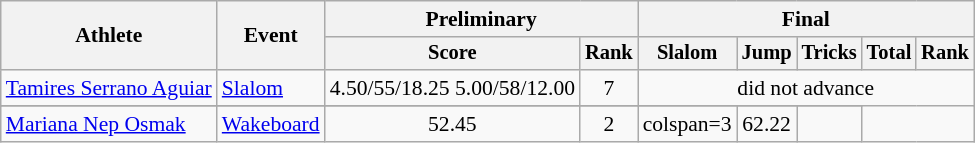<table class=wikitable style=font-size:90%;text-align:center>
<tr>
<th rowspan=2>Athlete</th>
<th rowspan=2>Event</th>
<th colspan=2>Preliminary</th>
<th colspan=5>Final</th>
</tr>
<tr style=font-size:95%>
<th>Score</th>
<th>Rank</th>
<th>Slalom</th>
<th>Jump</th>
<th>Tricks</th>
<th>Total</th>
<th>Rank</th>
</tr>
<tr>
<td align=left><a href='#'>Tamires Serrano Aguiar</a></td>
<td align=left><a href='#'>Slalom</a></td>
<td>4.50/55/18.25	5.00/58/12.00</td>
<td>7</td>
<td colspan=5>did not advance</td>
</tr>
<tr>
</tr>
<tr>
<td align=left><a href='#'>Mariana Nep Osmak</a></td>
<td align=left><a href='#'>Wakeboard</a></td>
<td>52.45</td>
<td>2</td>
<td>colspan=3 </td>
<td>62.22</td>
<td></td>
</tr>
</table>
